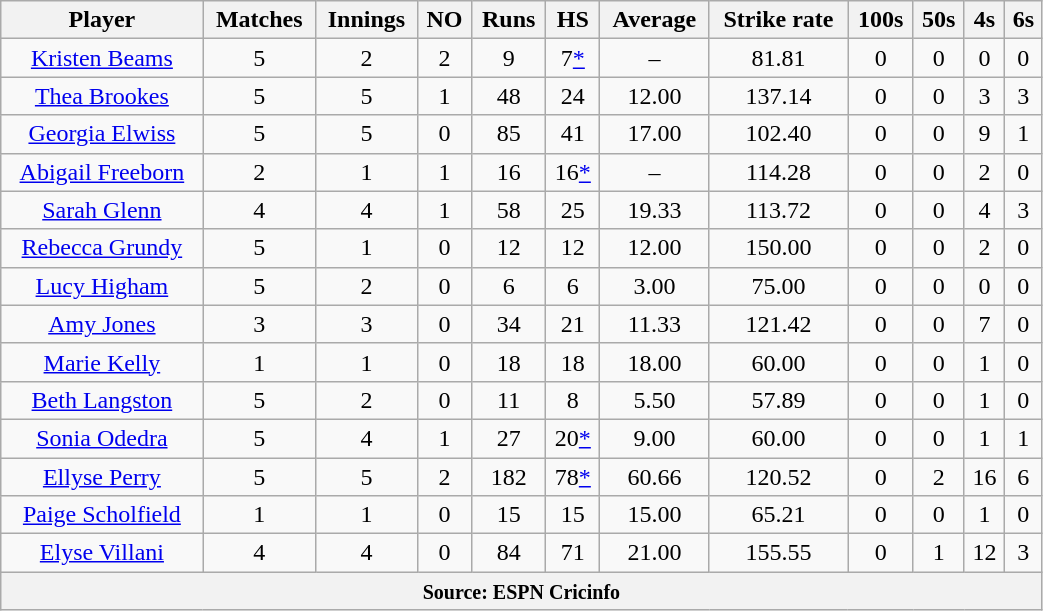<table class="wikitable" style="text-align:center; width:55%;">
<tr>
<th>Player</th>
<th>Matches</th>
<th>Innings</th>
<th>NO</th>
<th>Runs</th>
<th>HS</th>
<th>Average</th>
<th>Strike rate</th>
<th>100s</th>
<th>50s</th>
<th>4s</th>
<th>6s</th>
</tr>
<tr>
<td><a href='#'>Kristen Beams</a></td>
<td>5</td>
<td>2</td>
<td>2</td>
<td>9</td>
<td>7<a href='#'>*</a></td>
<td>–</td>
<td>81.81</td>
<td>0</td>
<td>0</td>
<td>0</td>
<td>0</td>
</tr>
<tr>
<td><a href='#'>Thea Brookes</a></td>
<td>5</td>
<td>5</td>
<td>1</td>
<td>48</td>
<td>24</td>
<td>12.00</td>
<td>137.14</td>
<td>0</td>
<td>0</td>
<td>3</td>
<td>3</td>
</tr>
<tr>
<td><a href='#'>Georgia Elwiss</a></td>
<td>5</td>
<td>5</td>
<td>0</td>
<td>85</td>
<td>41</td>
<td>17.00</td>
<td>102.40</td>
<td>0</td>
<td>0</td>
<td>9</td>
<td>1</td>
</tr>
<tr>
<td><a href='#'>Abigail Freeborn</a></td>
<td>2</td>
<td>1</td>
<td>1</td>
<td>16</td>
<td>16<a href='#'>*</a></td>
<td>–</td>
<td>114.28</td>
<td>0</td>
<td>0</td>
<td>2</td>
<td>0</td>
</tr>
<tr>
<td><a href='#'>Sarah Glenn</a></td>
<td>4</td>
<td>4</td>
<td>1</td>
<td>58</td>
<td>25</td>
<td>19.33</td>
<td>113.72</td>
<td>0</td>
<td>0</td>
<td>4</td>
<td>3</td>
</tr>
<tr>
<td><a href='#'>Rebecca Grundy</a></td>
<td>5</td>
<td>1</td>
<td>0</td>
<td>12</td>
<td>12</td>
<td>12.00</td>
<td>150.00</td>
<td>0</td>
<td>0</td>
<td>2</td>
<td>0</td>
</tr>
<tr>
<td><a href='#'>Lucy Higham</a></td>
<td>5</td>
<td>2</td>
<td>0</td>
<td>6</td>
<td>6</td>
<td>3.00</td>
<td>75.00</td>
<td>0</td>
<td>0</td>
<td>0</td>
<td>0</td>
</tr>
<tr>
<td><a href='#'>Amy Jones</a></td>
<td>3</td>
<td>3</td>
<td>0</td>
<td>34</td>
<td>21</td>
<td>11.33</td>
<td>121.42</td>
<td>0</td>
<td>0</td>
<td>7</td>
<td>0</td>
</tr>
<tr>
<td><a href='#'>Marie Kelly</a></td>
<td>1</td>
<td>1</td>
<td>0</td>
<td>18</td>
<td>18</td>
<td>18.00</td>
<td>60.00</td>
<td>0</td>
<td>0</td>
<td>1</td>
<td>0</td>
</tr>
<tr>
<td><a href='#'>Beth Langston</a></td>
<td>5</td>
<td>2</td>
<td>0</td>
<td>11</td>
<td>8</td>
<td>5.50</td>
<td>57.89</td>
<td>0</td>
<td>0</td>
<td>1</td>
<td>0</td>
</tr>
<tr>
<td><a href='#'>Sonia Odedra</a></td>
<td>5</td>
<td>4</td>
<td>1</td>
<td>27</td>
<td>20<a href='#'>*</a></td>
<td>9.00</td>
<td>60.00</td>
<td>0</td>
<td>0</td>
<td>1</td>
<td>1</td>
</tr>
<tr>
<td><a href='#'>Ellyse Perry</a></td>
<td>5</td>
<td>5</td>
<td>2</td>
<td>182</td>
<td>78<a href='#'>*</a></td>
<td>60.66</td>
<td>120.52</td>
<td>0</td>
<td>2</td>
<td>16</td>
<td>6</td>
</tr>
<tr>
<td><a href='#'>Paige Scholfield</a></td>
<td>1</td>
<td>1</td>
<td>0</td>
<td>15</td>
<td>15</td>
<td>15.00</td>
<td>65.21</td>
<td>0</td>
<td>0</td>
<td>1</td>
<td>0</td>
</tr>
<tr>
<td><a href='#'>Elyse Villani</a></td>
<td>4</td>
<td>4</td>
<td>0</td>
<td>84</td>
<td>71</td>
<td>21.00</td>
<td>155.55</td>
<td>0</td>
<td>1</td>
<td>12</td>
<td>3</td>
</tr>
<tr>
<th colspan="12"><small>Source: ESPN Cricinfo </small></th>
</tr>
</table>
